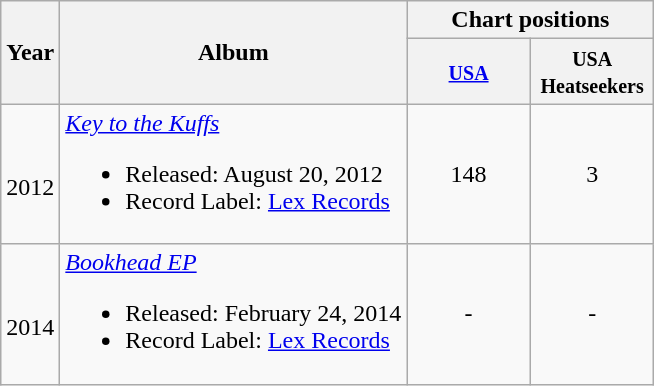<table class="wikitable">
<tr>
<th rowspan="2">Year</th>
<th rowspan="2">Album</th>
<th colspan="2">Chart positions</th>
</tr>
<tr>
<th width="75"><small><a href='#'>USA</a></small><br></th>
<th width="75"><small>USA Heatseekers</small><br></th>
</tr>
<tr>
<td style="text-align:center;"><br>2012</td>
<td align="left"><em><a href='#'>Key to the Kuffs</a></em><br><ul><li>Released: August 20, 2012</li><li>Record Label: <a href='#'>Lex Records</a></li></ul></td>
<td style="text-align:center;">148</td>
<td style="text-align:center;">3</td>
</tr>
<tr>
<td style="text-align:center;"><br>2014</td>
<td align="left"><em><a href='#'>Bookhead EP</a></em><br><ul><li>Released: February 24, 2014</li><li>Record Label: <a href='#'>Lex Records</a></li></ul></td>
<td style="text-align:center;">-</td>
<td style="text-align:center;">-</td>
</tr>
</table>
